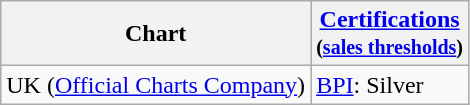<table class="wikitable">
<tr>
<th>Chart</th>
<th><a href='#'>Certifications</a><br><small>(<a href='#'>sales thresholds</a>)</small></th>
</tr>
<tr>
<td>UK (<a href='#'>Official Charts Company</a>)</td>
<td><a href='#'>BPI</a>: Silver</td>
</tr>
</table>
